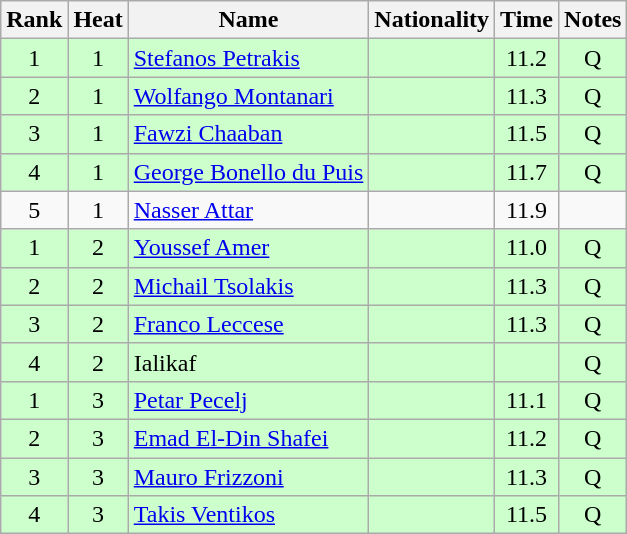<table class="wikitable sortable" style="text-align:center">
<tr>
<th>Rank</th>
<th>Heat</th>
<th>Name</th>
<th>Nationality</th>
<th>Time</th>
<th>Notes</th>
</tr>
<tr bgcolor=ccffcc>
<td>1</td>
<td>1</td>
<td align=left><a href='#'>Stefanos Petrakis</a></td>
<td align=left></td>
<td>11.2</td>
<td>Q</td>
</tr>
<tr bgcolor=ccffcc>
<td>2</td>
<td>1</td>
<td align=left><a href='#'>Wolfango Montanari</a></td>
<td align=left></td>
<td>11.3</td>
<td>Q</td>
</tr>
<tr bgcolor=ccffcc>
<td>3</td>
<td>1</td>
<td align=left><a href='#'>Fawzi Chaaban</a></td>
<td align=left></td>
<td>11.5</td>
<td>Q</td>
</tr>
<tr bgcolor=ccffcc>
<td>4</td>
<td>1</td>
<td align=left><a href='#'>George Bonello du Puis</a></td>
<td align=left></td>
<td>11.7</td>
<td>Q</td>
</tr>
<tr>
<td>5</td>
<td>1</td>
<td align=left><a href='#'>Nasser Attar</a></td>
<td align=left></td>
<td>11.9</td>
<td></td>
</tr>
<tr bgcolor=ccffcc>
<td>1</td>
<td>2</td>
<td align=left><a href='#'>Youssef Amer</a></td>
<td align=left></td>
<td>11.0</td>
<td>Q</td>
</tr>
<tr bgcolor=ccffcc>
<td>2</td>
<td>2</td>
<td align=left><a href='#'>Michail Tsolakis</a></td>
<td align=left></td>
<td>11.3</td>
<td>Q</td>
</tr>
<tr bgcolor=ccffcc>
<td>3</td>
<td>2</td>
<td align=left><a href='#'>Franco Leccese</a></td>
<td align=left></td>
<td>11.3</td>
<td>Q</td>
</tr>
<tr bgcolor=ccffcc>
<td>4</td>
<td>2</td>
<td align=left>Ialikaf</td>
<td align=left></td>
<td></td>
<td>Q</td>
</tr>
<tr bgcolor=ccffcc>
<td>1</td>
<td>3</td>
<td align=left><a href='#'>Petar Pecelj</a></td>
<td align=left></td>
<td>11.1</td>
<td>Q</td>
</tr>
<tr bgcolor=ccffcc>
<td>2</td>
<td>3</td>
<td align=left><a href='#'>Emad El-Din Shafei</a></td>
<td align=left></td>
<td>11.2</td>
<td>Q</td>
</tr>
<tr bgcolor=ccffcc>
<td>3</td>
<td>3</td>
<td align=left><a href='#'>Mauro Frizzoni</a></td>
<td align=left></td>
<td>11.3</td>
<td>Q</td>
</tr>
<tr bgcolor=ccffcc>
<td>4</td>
<td>3</td>
<td align=left><a href='#'>Takis Ventikos</a></td>
<td align=left></td>
<td>11.5</td>
<td>Q</td>
</tr>
</table>
